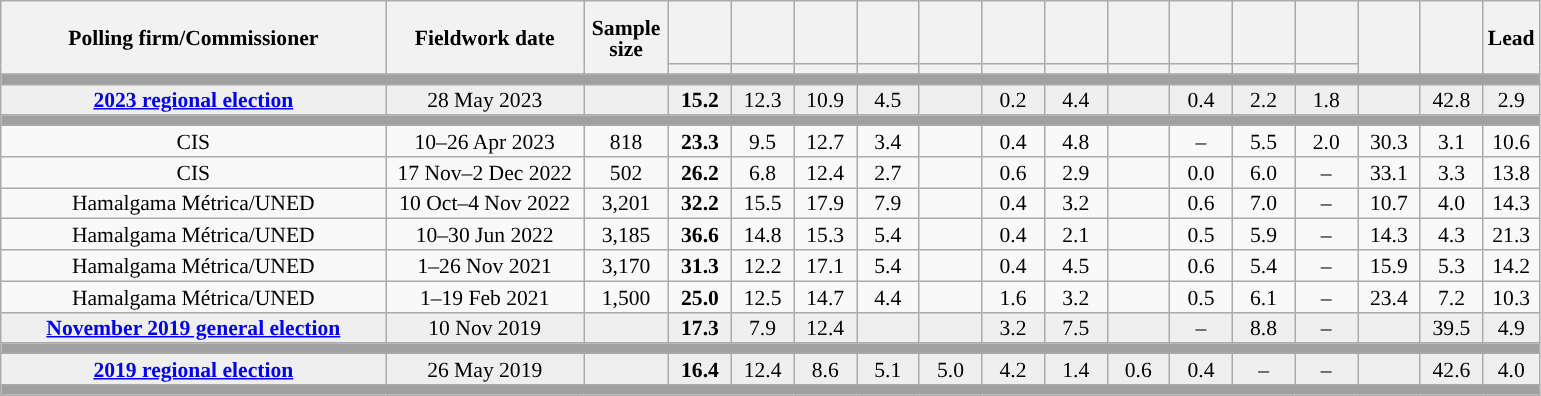<table class="wikitable collapsible collapsed" style="text-align:center; font-size:90%; line-height:14px;">
<tr style="height:42px;">
<th style="width:250px;" rowspan="2">Polling firm/Commissioner</th>
<th style="width:125px;" rowspan="2">Fieldwork date</th>
<th style="width:50px;" rowspan="2">Sample size</th>
<th style="width:35px;"></th>
<th style="width:35px;"></th>
<th style="width:35px;"></th>
<th style="width:35px;"></th>
<th style="width:35px;"></th>
<th style="width:35px;"></th>
<th style="width:35px;"></th>
<th style="width:35px;"></th>
<th style="width:35px;"></th>
<th style="width:35px;"></th>
<th style="width:35px;"></th>
<th style="width:35px;" rowspan="2"></th>
<th style="width:35px;" rowspan="2"></th>
<th style="width:30px;" rowspan="2">Lead</th>
</tr>
<tr>
<th style="color:inherit;background:"></th>
<th style="color:inherit;background:"></th>
<th style="color:inherit;background:"></th>
<th style="color:inherit;background:"></th>
<th style="color:inherit;background:"></th>
<th style="color:inherit;background:"></th>
<th style="color:inherit;background:"></th>
<th style="color:inherit;background:"></th>
<th style="color:inherit;background:"></th>
<th style="color:inherit;background:"></th>
<th style="color:inherit;background:"></th>
</tr>
<tr>
<td colspan="17" style="background:#A0A0A0"></td>
</tr>
<tr style="background:#EFEFEF;">
<td><strong><a href='#'>2023 regional election</a></strong></td>
<td>28 May 2023</td>
<td></td>
<td><strong>15.2</strong></td>
<td>12.3</td>
<td>10.9</td>
<td>4.5</td>
<td></td>
<td>0.2</td>
<td>4.4</td>
<td></td>
<td>0.4</td>
<td>2.2</td>
<td>1.8</td>
<td></td>
<td>42.8</td>
<td style="background:">2.9</td>
</tr>
<tr>
<td colspan="17" style="background:#A0A0A0"></td>
</tr>
<tr>
<td>CIS</td>
<td>10–26 Apr 2023</td>
<td>818</td>
<td><strong>23.3</strong></td>
<td>9.5</td>
<td>12.7</td>
<td>3.4</td>
<td></td>
<td>0.4</td>
<td>4.8</td>
<td></td>
<td>–</td>
<td>5.5</td>
<td>2.0</td>
<td>30.3</td>
<td>3.1</td>
<td style="background:">10.6</td>
</tr>
<tr>
<td>CIS</td>
<td>17 Nov–2 Dec 2022</td>
<td>502</td>
<td><strong>26.2</strong></td>
<td>6.8</td>
<td>12.4</td>
<td>2.7</td>
<td></td>
<td>0.6</td>
<td>2.9</td>
<td></td>
<td>0.0</td>
<td>6.0</td>
<td>–</td>
<td>33.1</td>
<td>3.3</td>
<td style="background:">13.8</td>
</tr>
<tr>
<td>Hamalgama Métrica/UNED</td>
<td>10 Oct–4 Nov 2022</td>
<td>3,201</td>
<td><strong>32.2</strong></td>
<td>15.5</td>
<td>17.9</td>
<td>7.9</td>
<td></td>
<td>0.4</td>
<td>3.2</td>
<td></td>
<td>0.6</td>
<td>7.0</td>
<td>–</td>
<td>10.7</td>
<td>4.0</td>
<td style="background:">14.3</td>
</tr>
<tr>
<td>Hamalgama Métrica/UNED</td>
<td>10–30 Jun 2022</td>
<td>3,185</td>
<td><strong>36.6</strong></td>
<td>14.8</td>
<td>15.3</td>
<td>5.4</td>
<td></td>
<td>0.4</td>
<td>2.1</td>
<td></td>
<td>0.5</td>
<td>5.9</td>
<td>–</td>
<td>14.3</td>
<td>4.3</td>
<td style="background:">21.3</td>
</tr>
<tr>
<td>Hamalgama Métrica/UNED</td>
<td>1–26 Nov 2021</td>
<td>3,170</td>
<td><strong>31.3</strong></td>
<td>12.2</td>
<td>17.1</td>
<td>5.4</td>
<td></td>
<td>0.4</td>
<td>4.5</td>
<td></td>
<td>0.6</td>
<td>5.4</td>
<td>–</td>
<td>15.9</td>
<td>5.3</td>
<td style="background:">14.2</td>
</tr>
<tr>
<td>Hamalgama Métrica/UNED</td>
<td>1–19 Feb 2021</td>
<td>1,500</td>
<td><strong>25.0</strong></td>
<td>12.5</td>
<td>14.7</td>
<td>4.4</td>
<td></td>
<td>1.6</td>
<td>3.2</td>
<td></td>
<td>0.5</td>
<td>6.1</td>
<td>–</td>
<td>23.4</td>
<td>7.2</td>
<td style="background:">10.3</td>
</tr>
<tr style="background:#EFEFEF;">
<td><strong><a href='#'>November 2019 general election</a></strong></td>
<td>10 Nov 2019</td>
<td></td>
<td><strong>17.3</strong></td>
<td>7.9</td>
<td>12.4</td>
<td></td>
<td></td>
<td>3.2</td>
<td>7.5</td>
<td></td>
<td>–</td>
<td>8.8</td>
<td>–</td>
<td></td>
<td>39.5</td>
<td style="background:">4.9</td>
</tr>
<tr>
<td colspan="17" style="background:#A0A0A0"></td>
</tr>
<tr style="background:#EFEFEF;">
<td><strong><a href='#'>2019 regional election</a></strong></td>
<td>26 May 2019</td>
<td></td>
<td><strong>16.4</strong></td>
<td>12.4</td>
<td>8.6</td>
<td>5.1</td>
<td>5.0</td>
<td>4.2</td>
<td>1.4</td>
<td>0.6</td>
<td>0.4</td>
<td>–</td>
<td>–</td>
<td></td>
<td>42.6</td>
<td style="background:">4.0</td>
</tr>
<tr>
<td colspan="17" style="background:#A0A0A0"></td>
</tr>
</table>
